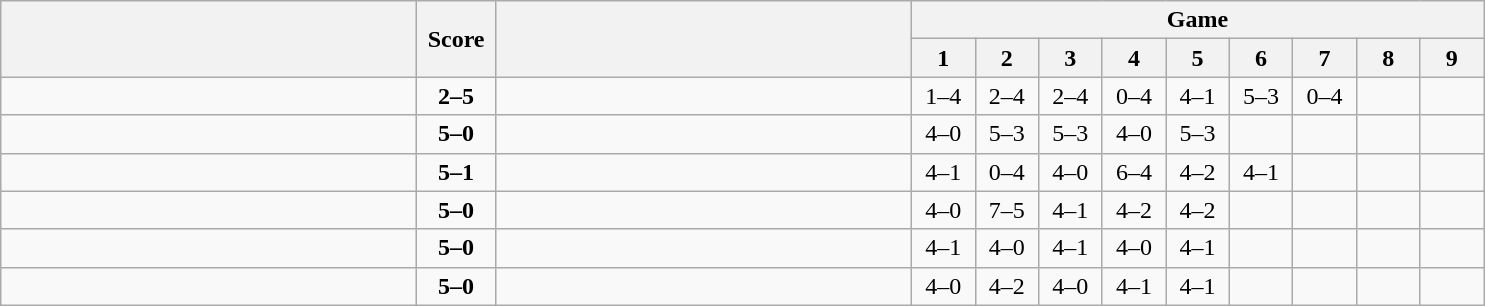<table class="wikitable" style="text-align: center;">
<tr>
<th rowspan=2 align="right" width="270"></th>
<th rowspan=2 width="45">Score</th>
<th rowspan=2 align="left" width="270"></th>
<th colspan=9>Game</th>
</tr>
<tr>
<th width="35">1</th>
<th width="35">2</th>
<th width="35">3</th>
<th width="35">4</th>
<th width="35">5</th>
<th width="35">6</th>
<th width="35">7</th>
<th width="35">8</th>
<th width="35">9</th>
</tr>
<tr>
<td align=left><br></td>
<td align=center><strong>2–5</strong></td>
<td align=left><strong><br></strong></td>
<td>1–4</td>
<td>2–4</td>
<td>2–4</td>
<td>0–4</td>
<td>4–1</td>
<td>5–3</td>
<td>0–4</td>
<td></td>
<td></td>
</tr>
<tr>
<td align=left><strong><br></strong></td>
<td align=center><strong>5–0</strong></td>
<td align=left><br></td>
<td>4–0</td>
<td>5–3</td>
<td>5–3</td>
<td>4–0</td>
<td>5–3</td>
<td></td>
<td></td>
<td></td>
<td></td>
</tr>
<tr>
<td align=left><strong><br></strong></td>
<td align=center><strong>5–1</strong></td>
<td align=left><br></td>
<td>4–1</td>
<td>0–4</td>
<td>4–0</td>
<td>6–4</td>
<td>4–2</td>
<td>4–1</td>
<td></td>
<td></td>
<td></td>
</tr>
<tr>
<td align=left><strong><br></strong></td>
<td align=center><strong>5–0</strong></td>
<td align=left><br></td>
<td>4–0</td>
<td>7–5</td>
<td>4–1</td>
<td>4–2</td>
<td>4–2</td>
<td></td>
<td></td>
<td></td>
<td></td>
</tr>
<tr>
<td align=left><strong><br></strong></td>
<td align=center><strong>5–0</strong></td>
<td align=left><br></td>
<td>4–1</td>
<td>4–0</td>
<td>4–1</td>
<td>4–0</td>
<td>4–1</td>
<td></td>
<td></td>
<td></td>
<td></td>
</tr>
<tr>
<td align=left><strong><br></strong></td>
<td align=center><strong>5–0</strong></td>
<td align=left><br></td>
<td>4–0</td>
<td>4–2</td>
<td>4–0</td>
<td>4–1</td>
<td>4–1</td>
<td></td>
<td></td>
<td></td>
<td></td>
</tr>
</table>
